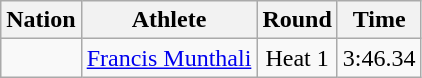<table class="wikitable sortable" style="text-align:center">
<tr>
<th>Nation</th>
<th>Athlete</th>
<th>Round</th>
<th>Time</th>
</tr>
<tr>
<td align=left></td>
<td align=left><a href='#'>Francis Munthali</a></td>
<td>Heat 1</td>
<td>3:46.34</td>
</tr>
</table>
